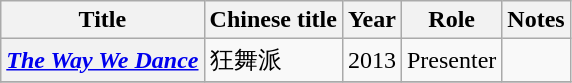<table class="wikitable plainrowheaders sortable">
<tr>
<th scope="col">Title</th>
<th scope="col">Chinese title</th>
<th scope="col">Year</th>
<th scope="col">Role</th>
<th scope="col" class="unsortable">Notes</th>
</tr>
<tr>
<th scope="row"><em><a href='#'>The Way We Dance</a></em></th>
<td>狂舞派</td>
<td>2013</td>
<td>Presenter</td>
<td></td>
</tr>
<tr>
</tr>
</table>
